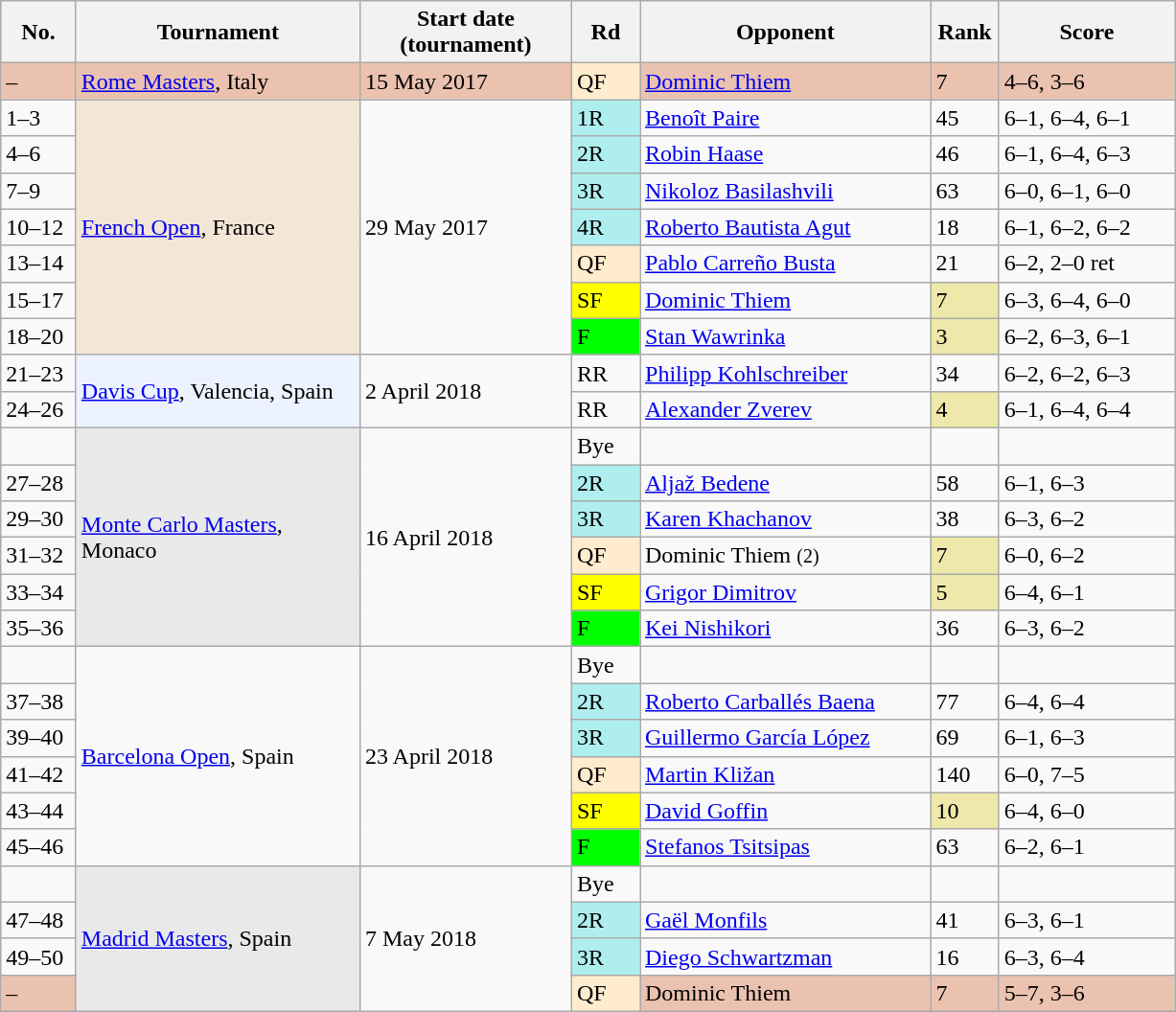<table class="wikitable" style=font-size:100%>
<tr>
<th style="width:45px">No.</th>
<th style="width:190px">Tournament</th>
<th style="width:140px">Start date<br>(tournament)</th>
<th style="width:40px"><strong>Rd</strong></th>
<th style="width:195px">Opponent</th>
<th style="width:40px">Rank</th>
<th style="width:115px">Score</th>
</tr>
<tr>
<td style="background:#ebc2af;">–</td>
<td style="background:#ebc2af;"><a href='#'>Rome Masters</a>, Italy</td>
<td style="background:#ebc2af;">15 May 2017</td>
<td bgcolor=ffebcd>QF</td>
<td style="background:#ebc2af;"> <a href='#'>Dominic Thiem</a></td>
<td style="background:#ebc2af;">7</td>
<td style="background:#ebc2af;">4–6, 3–6</td>
</tr>
<tr>
<td>1–3</td>
<td style="background:#f3e6d7;" rowspan=7><a href='#'>French Open</a>, France</td>
<td rowspan=7>29 May 2017</td>
<td bgcolor=afeeee>1R</td>
<td> <a href='#'>Benoît Paire</a></td>
<td>45</td>
<td>6–1, 6–4, 6–1</td>
</tr>
<tr>
<td>4–6</td>
<td bgcolor=afeeee>2R</td>
<td> <a href='#'>Robin Haase</a></td>
<td>46</td>
<td>6–1, 6–4, 6–3</td>
</tr>
<tr>
<td>7–9</td>
<td bgcolor=afeeee>3R</td>
<td> <a href='#'>Nikoloz Basilashvili</a></td>
<td>63</td>
<td>6–0, 6–1, 6–0</td>
</tr>
<tr>
<td>10–12</td>
<td bgcolor=afeeee>4R</td>
<td> <a href='#'>Roberto Bautista Agut</a></td>
<td>18</td>
<td>6–1, 6–2, 6–2</td>
</tr>
<tr>
<td>13–14</td>
<td bgcolor=ffebcd>QF</td>
<td> <a href='#'>Pablo Carreño Busta</a></td>
<td>21</td>
<td>6–2, 2–0 ret</td>
</tr>
<tr>
<td>15–17</td>
<td style="background:yellow;">SF</td>
<td> <a href='#'>Dominic Thiem</a></td>
<td bgcolor=EEE8AA>7</td>
<td>6–3, 6–4, 6–0</td>
</tr>
<tr>
<td>18–20</td>
<td bgcolor=lime>F</td>
<td> <a href='#'>Stan Wawrinka</a></td>
<td bgcolor=EEE8AA>3</td>
<td>6–2, 6–3, 6–1</td>
</tr>
<tr>
<td>21–23</td>
<td style="background:#ECF2FF" rowspan=2><a href='#'>Davis Cup</a>, Valencia, Spain</td>
<td rowspan=2>2 April 2018</td>
<td>RR</td>
<td> <a href='#'>Philipp Kohlschreiber</a></td>
<td>34</td>
<td>6–2, 6–2, 6–3</td>
</tr>
<tr>
<td>24–26</td>
<td>RR</td>
<td> <a href='#'>Alexander Zverev</a></td>
<td bgcolor=EEE8AA>4</td>
<td>6–1, 6–4, 6–4</td>
</tr>
<tr>
<td></td>
<td style="background:#e9e9e9;" rowspan=6><a href='#'>Monte Carlo Masters</a>, Monaco</td>
<td rowspan=6>16 April 2018</td>
<td>Bye</td>
<td></td>
<td></td>
<td></td>
</tr>
<tr>
<td>27–28</td>
<td bgcolor=afeeee>2R</td>
<td> <a href='#'>Aljaž Bedene</a></td>
<td>58</td>
<td>6–1, 6–3</td>
</tr>
<tr>
<td>29–30</td>
<td bgcolor=afeeee>3R</td>
<td> <a href='#'>Karen Khachanov</a></td>
<td>38</td>
<td>6–3, 6–2</td>
</tr>
<tr>
<td>31–32</td>
<td bgcolor=ffebcd>QF</td>
<td> Dominic Thiem <small>(2)</small></td>
<td bgcolor=EEE8AA>7</td>
<td>6–0, 6–2</td>
</tr>
<tr>
<td>33–34</td>
<td style="background:yellow;">SF</td>
<td> <a href='#'>Grigor Dimitrov</a></td>
<td bgcolor=EEE8AA>5</td>
<td>6–4, 6–1</td>
</tr>
<tr>
<td>35–36</td>
<td bgcolor=lime>F</td>
<td> <a href='#'>Kei Nishikori</a></td>
<td>36</td>
<td>6–3, 6–2</td>
</tr>
<tr>
<td></td>
<td rowspan=6><a href='#'>Barcelona Open</a>, Spain</td>
<td rowspan=6>23 April 2018</td>
<td>Bye</td>
<td></td>
<td></td>
<td></td>
</tr>
<tr>
<td>37–38</td>
<td bgcolor=afeeee>2R</td>
<td> <a href='#'>Roberto Carballés Baena</a></td>
<td>77</td>
<td>6–4, 6–4</td>
</tr>
<tr>
<td>39–40</td>
<td bgcolor=afeeee>3R</td>
<td> <a href='#'>Guillermo García López</a></td>
<td>69</td>
<td>6–1, 6–3</td>
</tr>
<tr>
<td>41–42</td>
<td bgcolor=ffebcd>QF</td>
<td> <a href='#'>Martin Kližan</a></td>
<td>140</td>
<td>6–0, 7–5</td>
</tr>
<tr>
<td>43–44</td>
<td style="background:yellow;">SF</td>
<td> <a href='#'>David Goffin</a></td>
<td bgcolor=EEE8AA>10</td>
<td>6–4, 6–0</td>
</tr>
<tr>
<td>45–46</td>
<td bgcolor=lime>F</td>
<td> <a href='#'>Stefanos Tsitsipas</a></td>
<td>63</td>
<td>6–2, 6–1</td>
</tr>
<tr>
<td></td>
<td style="background:#e9e9e9;" rowspan=4><a href='#'>Madrid Masters</a>, Spain</td>
<td rowspan=4>7 May 2018</td>
<td>Bye</td>
<td></td>
<td></td>
<td></td>
</tr>
<tr>
<td>47–48</td>
<td bgcolor=afeeee>2R</td>
<td> <a href='#'>Gaël Monfils</a></td>
<td>41</td>
<td>6–3, 6–1</td>
</tr>
<tr>
<td>49–50</td>
<td bgcolor=afeeee>3R</td>
<td> <a href='#'>Diego Schwartzman</a></td>
<td>16</td>
<td>6–3, 6–4</td>
</tr>
<tr>
<td style="background:#ebc2af;">–</td>
<td bgcolor=ffebcd>QF</td>
<td style="background:#ebc2af;"> Dominic Thiem</td>
<td style="background:#ebc2af;">7</td>
<td style="background:#ebc2af;">5–7, 3–6</td>
</tr>
</table>
